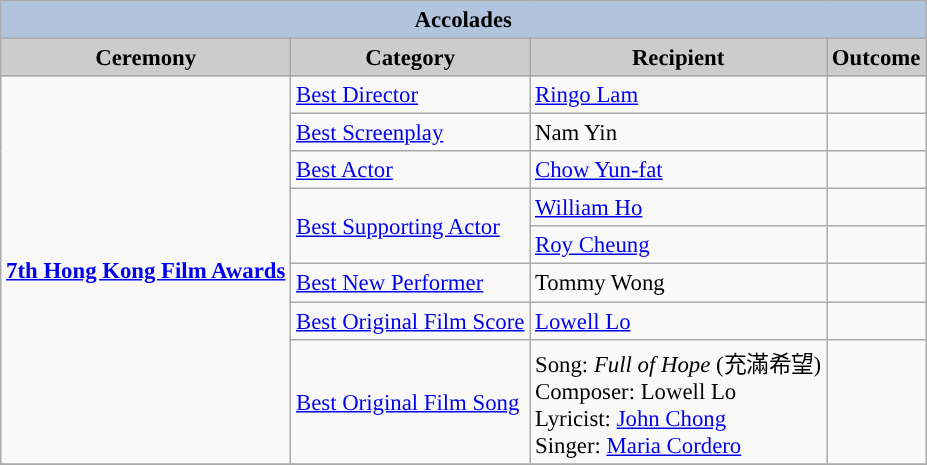<table class="wikitable" style="font-size:95%;" ;>
<tr style="background:#ccc; text-align:center;">
<th colspan="4" style="background: LightSteelBlue;">Accolades</th>
</tr>
<tr style="background:#ccc; text-align:center;">
<th style="background:#ccc">Ceremony</th>
<th style="background:#ccc">Category</th>
<th style="background:#ccc">Recipient</th>
<th style="background:#ccc">Outcome</th>
</tr>
<tr>
<td rowspan=8><strong><a href='#'>7th Hong Kong Film Awards</a></strong></td>
<td><a href='#'>Best Director</a></td>
<td><a href='#'>Ringo Lam</a></td>
<td></td>
</tr>
<tr>
<td><a href='#'>Best Screenplay</a></td>
<td>Nam Yin</td>
<td></td>
</tr>
<tr>
<td><a href='#'>Best Actor</a></td>
<td><a href='#'>Chow Yun-fat</a></td>
<td></td>
</tr>
<tr>
<td rowspan=2><a href='#'>Best Supporting Actor</a></td>
<td><a href='#'>William Ho</a></td>
<td></td>
</tr>
<tr>
<td><a href='#'>Roy Cheung</a></td>
<td></td>
</tr>
<tr>
<td><a href='#'>Best New Performer</a></td>
<td>Tommy Wong</td>
<td></td>
</tr>
<tr>
<td><a href='#'>Best Original Film Score</a></td>
<td><a href='#'>Lowell Lo</a></td>
<td></td>
</tr>
<tr>
<td><a href='#'>Best Original Film Song</a></td>
<td>Song: <em>Full of Hope</em> (充滿希望)<br>Composer: Lowell Lo
<br>Lyricist: <a href='#'>John Chong</a>
<br>Singer: <a href='#'>Maria Cordero</a></td>
<td></td>
</tr>
<tr>
</tr>
</table>
